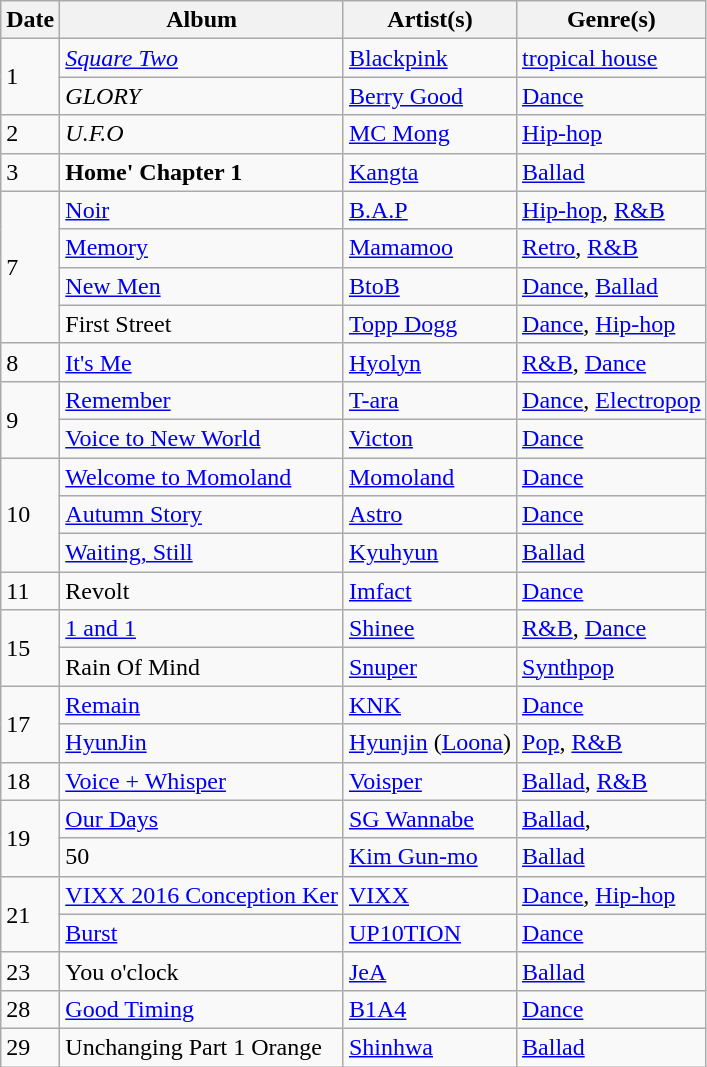<table class="wikitable">
<tr>
<th>Date</th>
<th>Album</th>
<th>Artist(s)</th>
<th>Genre(s)</th>
</tr>
<tr>
<td rowspan="2">1</td>
<td><em><a href='#'>Square Two</a></em></td>
<td><a href='#'>Blackpink</a></td>
<td><a href='#'>tropical house</a></td>
</tr>
<tr>
<td><em>GLORY</em></td>
<td><a href='#'>Berry Good</a></td>
<td><a href='#'>Dance</a></td>
</tr>
<tr>
<td>2</td>
<td><em>U.F.O</em></td>
<td><a href='#'>MC Mong</a></td>
<td><a href='#'>Hip-hop</a></td>
</tr>
<tr>
<td>3</td>
<td><strong>Home' Chapter 1<em></td>
<td><a href='#'>Kangta</a></td>
<td><a href='#'>Ballad</a></td>
</tr>
<tr>
<td rowspan="4">7</td>
<td></em><a href='#'>Noir</a><em></td>
<td><a href='#'>B.A.P</a></td>
<td><a href='#'>Hip-hop</a>, <a href='#'>R&B</a></td>
</tr>
<tr>
<td></em><a href='#'>Memory</a><em></td>
<td><a href='#'>Mamamoo</a></td>
<td><a href='#'>Retro</a>, <a href='#'>R&B</a></td>
</tr>
<tr>
<td></em><a href='#'>New Men</a><em></td>
<td><a href='#'>BtoB</a></td>
<td><a href='#'>Dance</a>, <a href='#'>Ballad</a></td>
</tr>
<tr>
<td></em>First Street<em></td>
<td><a href='#'>Topp Dogg</a></td>
<td><a href='#'>Dance</a>, <a href='#'>Hip-hop</a></td>
</tr>
<tr>
<td>8</td>
<td></em><a href='#'>It's Me</a><em></td>
<td><a href='#'>Hyolyn</a></td>
<td><a href='#'>R&B</a>, <a href='#'>Dance</a></td>
</tr>
<tr>
<td rowspan="2">9</td>
<td></em><a href='#'>Remember</a><em></td>
<td><a href='#'>T-ara</a></td>
<td><a href='#'>Dance</a>, <a href='#'>Electropop</a></td>
</tr>
<tr>
<td></em><a href='#'>Voice to New World</a><em></td>
<td><a href='#'>Victon</a></td>
<td><a href='#'>Dance</a></td>
</tr>
<tr>
<td rowspan="3">10</td>
<td></em><a href='#'>Welcome to Momoland</a><em></td>
<td><a href='#'>Momoland</a></td>
<td><a href='#'>Dance</a></td>
</tr>
<tr>
<td></em><a href='#'>Autumn Story</a><em></td>
<td><a href='#'>Astro</a></td>
<td><a href='#'>Dance</a></td>
</tr>
<tr>
<td></em><a href='#'>Waiting, Still</a><em></td>
<td><a href='#'>Kyuhyun</a></td>
<td><a href='#'>Ballad</a></td>
</tr>
<tr>
<td>11</td>
<td></em>Revolt<em></td>
<td><a href='#'>Imfact</a></td>
<td><a href='#'>Dance</a></td>
</tr>
<tr>
<td rowspan="2">15</td>
<td></em><a href='#'>1 and 1</a><em></td>
<td><a href='#'>Shinee</a></td>
<td><a href='#'>R&B</a>, <a href='#'>Dance</a></td>
</tr>
<tr>
<td></em>Rain Of Mind<em></td>
<td><a href='#'>Snuper</a></td>
<td><a href='#'>Synthpop</a></td>
</tr>
<tr>
<td rowspan="2">17</td>
<td></em><a href='#'>Remain</a><em></td>
<td><a href='#'>KNK</a></td>
<td><a href='#'>Dance</a></td>
</tr>
<tr>
<td></em><a href='#'>HyunJin</a><em></td>
<td><a href='#'>Hyunjin</a> (<a href='#'>Loona</a>)</td>
<td><a href='#'>Pop</a>, <a href='#'>R&B</a></td>
</tr>
<tr>
<td>18</td>
<td></em><a href='#'>Voice + Whisper</a><em></td>
<td><a href='#'>Voisper</a></td>
<td><a href='#'>Ballad</a>, <a href='#'>R&B</a></td>
</tr>
<tr>
<td rowspan="2">19</td>
<td></em><a href='#'>Our Days</a><em></td>
<td><a href='#'>SG Wannabe</a></td>
<td><a href='#'>Ballad</a>,</td>
</tr>
<tr>
<td></em>50<em></td>
<td><a href='#'>Kim Gun-mo</a></td>
<td><a href='#'>Ballad</a></td>
</tr>
<tr>
<td rowspan="2">21</td>
<td></em><a href='#'>VIXX 2016 Conception Ker</a><em></td>
<td><a href='#'>VIXX</a></td>
<td><a href='#'>Dance</a>, <a href='#'>Hip-hop</a></td>
</tr>
<tr>
<td></em><a href='#'>Burst</a><em></td>
<td><a href='#'>UP10TION</a></td>
<td><a href='#'>Dance</a></td>
</tr>
<tr>
<td>23</td>
<td></em>You o'clock<em></td>
<td><a href='#'>JeA</a></td>
<td><a href='#'>Ballad</a></td>
</tr>
<tr>
<td>28</td>
<td></em><a href='#'>Good Timing</a><em></td>
<td><a href='#'>B1A4</a></td>
<td><a href='#'>Dance</a></td>
</tr>
<tr>
<td>29</td>
<td></em>Unchanging Part 1 Orange<em></td>
<td><a href='#'>Shinhwa</a></td>
<td><a href='#'>Ballad</a></td>
</tr>
</table>
